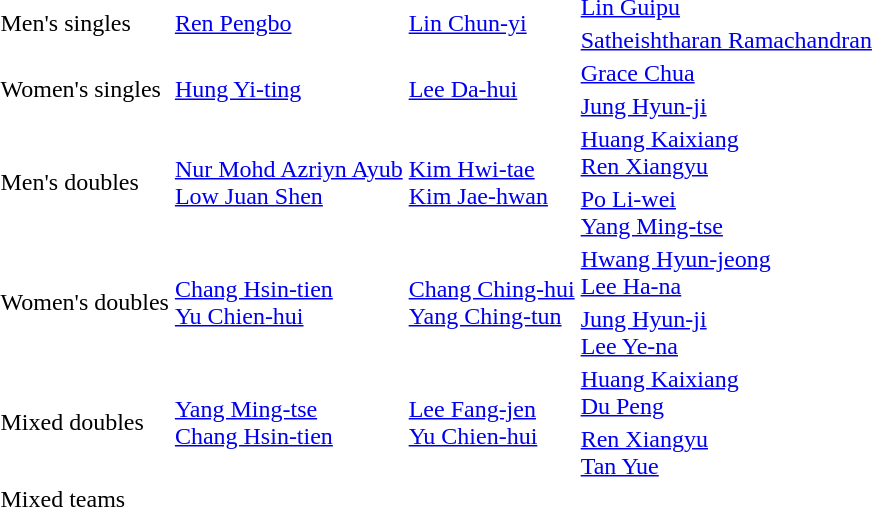<table>
<tr>
<td rowspan="2">Men's singles</td>
<td rowspan="2"> <a href='#'>Ren Pengbo</a></td>
<td rowspan="2"> <a href='#'>Lin Chun-yi</a></td>
<td> <a href='#'>Lin Guipu</a></td>
</tr>
<tr>
<td> <a href='#'>Satheishtharan Ramachandran</a></td>
</tr>
<tr>
<td rowspan="2">Women's singles</td>
<td rowspan="2"> <a href='#'>Hung Yi-ting</a></td>
<td rowspan="2"> <a href='#'>Lee Da-hui</a></td>
<td> <a href='#'>Grace Chua</a></td>
</tr>
<tr>
<td> <a href='#'>Jung Hyun-ji</a></td>
</tr>
<tr>
<td rowspan="2">Men's doubles</td>
<td rowspan="2"> <a href='#'>Nur Mohd Azriyn Ayub</a><br> <a href='#'>Low Juan Shen</a></td>
<td rowspan="2"> <a href='#'>Kim Hwi-tae</a><br> <a href='#'>Kim Jae-hwan</a></td>
<td> <a href='#'>Huang Kaixiang</a><br> <a href='#'>Ren Xiangyu</a></td>
</tr>
<tr>
<td> <a href='#'>Po Li-wei</a><br> <a href='#'>Yang Ming-tse</a></td>
</tr>
<tr>
<td rowspan="2">Women's doubles</td>
<td rowspan="2"> <a href='#'>Chang Hsin-tien</a><br> <a href='#'>Yu Chien-hui</a></td>
<td rowspan="2"> <a href='#'>Chang Ching-hui</a><br> <a href='#'>Yang Ching-tun</a></td>
<td> <a href='#'>Hwang Hyun-jeong</a><br> <a href='#'>Lee Ha-na</a></td>
</tr>
<tr>
<td> <a href='#'>Jung Hyun-ji</a><br> <a href='#'>Lee Ye-na</a></td>
</tr>
<tr>
<td rowspan="2">Mixed doubles</td>
<td rowspan="2"> <a href='#'>Yang Ming-tse</a><br> <a href='#'>Chang Hsin-tien</a></td>
<td rowspan="2"> <a href='#'>Lee Fang-jen</a><br> <a href='#'>Yu Chien-hui</a></td>
<td> <a href='#'>Huang Kaixiang</a><br> <a href='#'>Du Peng</a></td>
</tr>
<tr>
<td> <a href='#'>Ren Xiangyu</a><br> <a href='#'>Tan Yue</a></td>
</tr>
<tr>
<td rowspan="2">Mixed teams</td>
<td align="center" rowspan="2"></td>
<td align="center" rowspan="2"></td>
<td align="center"></td>
</tr>
<tr>
<td align="center"></td>
</tr>
</table>
